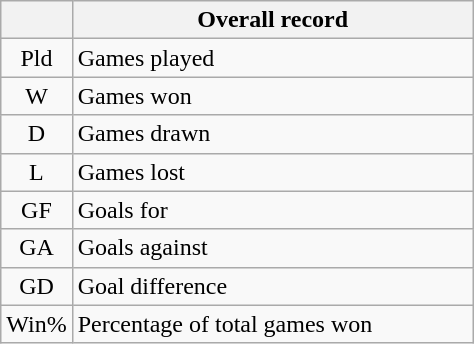<table class="wikitable">
<tr>
<th style="width: 40px"></th>
<th style="width: 260px">Overall record</th>
</tr>
<tr>
<td style="text-align: center">Pld</td>
<td>Games played</td>
</tr>
<tr>
<td style="text-align: center">W</td>
<td>Games won</td>
</tr>
<tr>
<td style="text-align: center">D</td>
<td>Games drawn</td>
</tr>
<tr>
<td style="text-align: center">L</td>
<td>Games lost</td>
</tr>
<tr>
<td style="text-align: center">GF</td>
<td>Goals for</td>
</tr>
<tr>
<td style="text-align: center">GA</td>
<td>Goals against</td>
</tr>
<tr>
<td style="text-align: center">GD</td>
<td>Goal difference</td>
</tr>
<tr>
<td style="text-align: center">Win%</td>
<td>Percentage of total games won</td>
</tr>
</table>
